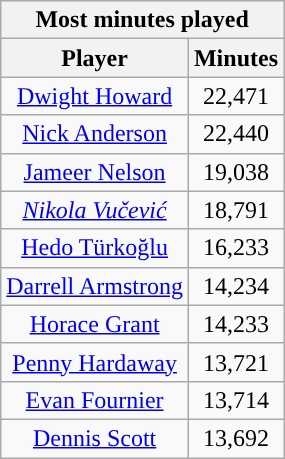<table class="wikitable sortable" style="text-align:center">
<tr>
<th colspan="2" style="text-align:center; ">Most minutes played</th>
</tr>
<tr>
<th style="text-align:center; ">Player</th>
<th style="text-align:center; ">Minutes</th>
</tr>
<tr>
<td><a href='#'>Dwight Howard</a></td>
<td>22,471</td>
</tr>
<tr>
<td><a href='#'>Nick Anderson</a></td>
<td>22,440</td>
</tr>
<tr>
<td><a href='#'>Jameer Nelson</a></td>
<td>19,038</td>
</tr>
<tr>
<td><em><a href='#'>Nikola Vučević</a></em></td>
<td>18,791</td>
</tr>
<tr>
<td><a href='#'>Hedo Türkoğlu</a></td>
<td>16,233</td>
</tr>
<tr>
<td><a href='#'>Darrell Armstrong</a></td>
<td>14,234</td>
</tr>
<tr>
<td><a href='#'>Horace Grant</a></td>
<td>14,233</td>
</tr>
<tr>
<td><a href='#'>Penny Hardaway</a></td>
<td>13,721</td>
</tr>
<tr>
<td><a href='#'>Evan Fournier</a></td>
<td>13,714</td>
</tr>
<tr>
<td><a href='#'>Dennis Scott</a></td>
<td>13,692</td>
</tr>
</table>
